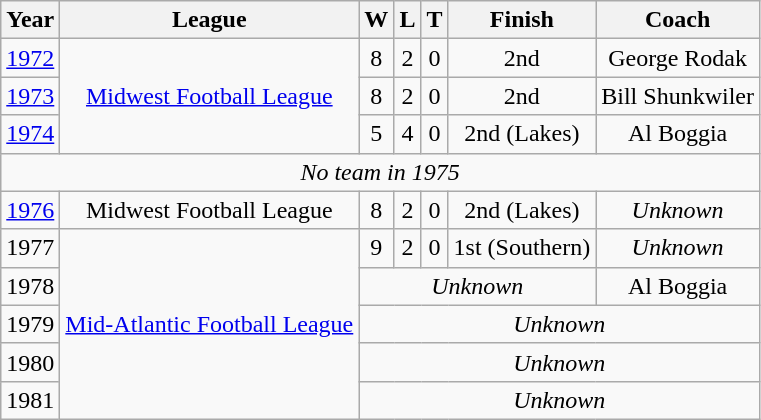<table class="wikitable" style="text-align:center">
<tr>
<th>Year</th>
<th>League</th>
<th>W</th>
<th>L</th>
<th>T</th>
<th>Finish</th>
<th>Coach</th>
</tr>
<tr>
<td><a href='#'>1972</a></td>
<td rowspan="3"><a href='#'>Midwest Football League</a></td>
<td>8</td>
<td>2</td>
<td>0</td>
<td>2nd</td>
<td>George Rodak</td>
</tr>
<tr>
<td><a href='#'>1973</a></td>
<td>8</td>
<td>2</td>
<td>0</td>
<td>2nd</td>
<td>Bill Shunkwiler</td>
</tr>
<tr>
<td><a href='#'>1974</a></td>
<td>5</td>
<td>4</td>
<td>0</td>
<td>2nd (Lakes)</td>
<td>Al Boggia</td>
</tr>
<tr>
<td colspan="7"><em>No team in 1975</em></td>
</tr>
<tr>
<td><a href='#'>1976</a></td>
<td>Midwest Football League</td>
<td>8</td>
<td>2</td>
<td>0</td>
<td>2nd (Lakes)</td>
<td><em>Unknown</em></td>
</tr>
<tr>
<td>1977</td>
<td rowspan="5"><a href='#'>Mid-Atlantic Football League</a></td>
<td>9</td>
<td>2</td>
<td>0</td>
<td>1st (Southern)</td>
<td><em>Unknown</em></td>
</tr>
<tr>
<td>1978</td>
<td colspan="4"><em>Unknown</em></td>
<td>Al Boggia</td>
</tr>
<tr>
<td>1979</td>
<td colspan="5"><em>Unknown</em></td>
</tr>
<tr>
<td>1980</td>
<td colspan="5"><em>Unknown</em></td>
</tr>
<tr>
<td>1981</td>
<td colspan="5"><em>Unknown</em></td>
</tr>
</table>
